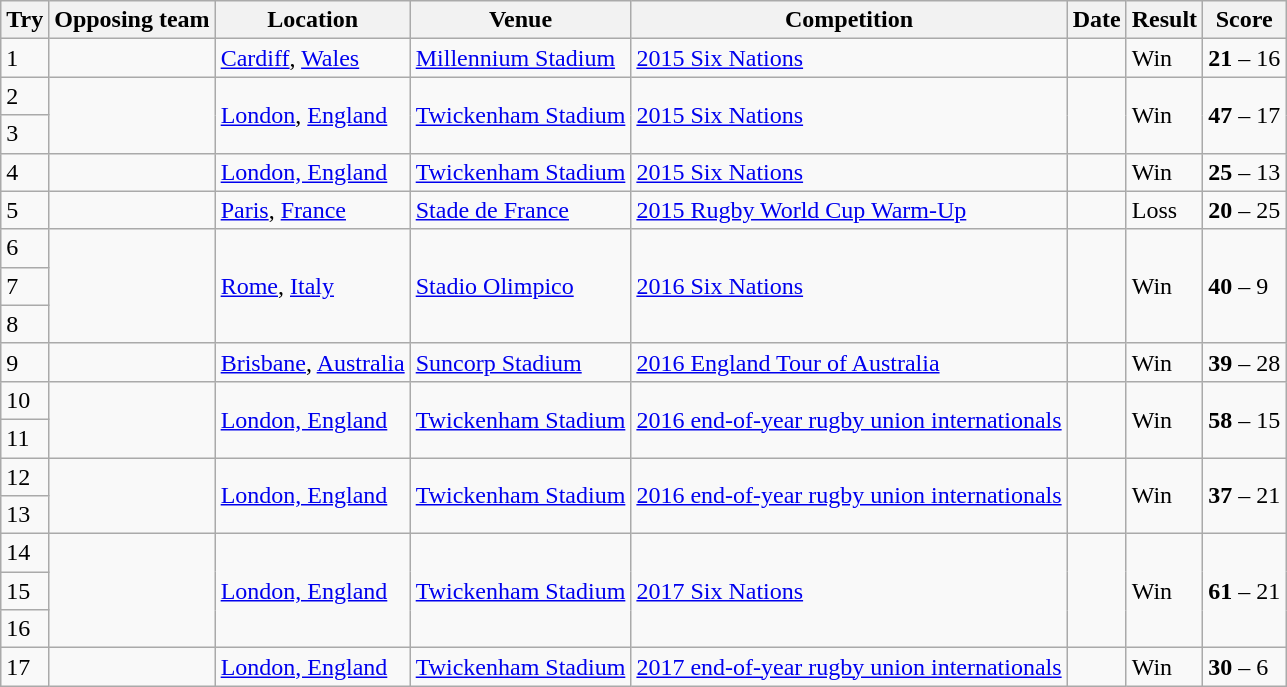<table class="wikitable">
<tr>
<th>Try</th>
<th>Opposing team</th>
<th>Location</th>
<th>Venue</th>
<th>Competition</th>
<th>Date</th>
<th>Result</th>
<th>Score</th>
</tr>
<tr>
<td>1</td>
<td></td>
<td><a href='#'>Cardiff</a>, <a href='#'>Wales</a></td>
<td><a href='#'>Millennium Stadium</a></td>
<td><a href='#'>2015 Six Nations</a></td>
<td></td>
<td>Win</td>
<td><strong>21</strong> – 16</td>
</tr>
<tr>
<td>2</td>
<td rowspan="2"></td>
<td rowspan="2"><a href='#'>London</a>, <a href='#'>England</a></td>
<td rowspan="2"><a href='#'>Twickenham Stadium</a></td>
<td rowspan="2"><a href='#'>2015 Six Nations</a></td>
<td rowspan="2"></td>
<td rowspan="2">Win</td>
<td rowspan="2"><strong>47</strong> – 17</td>
</tr>
<tr>
<td>3</td>
</tr>
<tr>
<td>4</td>
<td></td>
<td><a href='#'>London, England</a></td>
<td><a href='#'>Twickenham Stadium</a></td>
<td><a href='#'>2015 Six Nations</a></td>
<td></td>
<td>Win</td>
<td><strong>25</strong> – 13</td>
</tr>
<tr>
<td>5</td>
<td></td>
<td><a href='#'>Paris</a>, <a href='#'>France</a></td>
<td><a href='#'>Stade de France</a></td>
<td><a href='#'>2015 Rugby World Cup Warm-Up</a></td>
<td></td>
<td>Loss</td>
<td><strong>20</strong> – 25</td>
</tr>
<tr>
<td>6</td>
<td rowspan="3"></td>
<td rowspan="3"><a href='#'>Rome</a>, <a href='#'>Italy</a></td>
<td rowspan="3"><a href='#'>Stadio Olimpico</a></td>
<td rowspan="3"><a href='#'>2016 Six Nations</a></td>
<td rowspan="3"></td>
<td rowspan="3">Win</td>
<td rowspan="3"><strong>40</strong> – 9</td>
</tr>
<tr>
<td>7</td>
</tr>
<tr>
<td>8</td>
</tr>
<tr>
<td>9</td>
<td></td>
<td><a href='#'>Brisbane</a>, <a href='#'>Australia</a></td>
<td><a href='#'>Suncorp Stadium</a></td>
<td><a href='#'>2016 England Tour of Australia</a></td>
<td></td>
<td>Win</td>
<td><strong>39</strong> – 28</td>
</tr>
<tr>
<td>10</td>
<td rowspan="2"></td>
<td rowspan="2"><a href='#'>London, England</a></td>
<td rowspan="2"><a href='#'>Twickenham Stadium</a></td>
<td rowspan="2"><a href='#'>2016 end-of-year rugby union internationals</a></td>
<td rowspan="2"></td>
<td rowspan="2">Win</td>
<td rowspan="2"><strong>58</strong> – 15</td>
</tr>
<tr>
<td>11</td>
</tr>
<tr>
<td>12</td>
<td rowspan="2"></td>
<td rowspan="2"><a href='#'>London, England</a></td>
<td rowspan="2"><a href='#'>Twickenham Stadium</a></td>
<td rowspan="2"><a href='#'>2016 end-of-year rugby union internationals</a></td>
<td rowspan="2"></td>
<td rowspan="2">Win</td>
<td rowspan="2"><strong>37</strong> – 21</td>
</tr>
<tr>
<td>13</td>
</tr>
<tr>
<td>14</td>
<td rowspan="3"></td>
<td rowspan="3"><a href='#'>London, England</a></td>
<td rowspan="3"><a href='#'>Twickenham Stadium</a></td>
<td rowspan="3"><a href='#'>2017 Six Nations</a></td>
<td rowspan="3"></td>
<td rowspan="3">Win</td>
<td rowspan="3"><strong>61</strong> – 21</td>
</tr>
<tr>
<td>15</td>
</tr>
<tr>
<td>16</td>
</tr>
<tr>
<td>17</td>
<td rowspan="2"></td>
<td rowspan="2"><a href='#'>London, England</a></td>
<td rowspan="2"><a href='#'>Twickenham Stadium</a></td>
<td rowspan="2"><a href='#'>2017 end-of-year rugby union internationals</a></td>
<td rowspan="2"></td>
<td rowspan="2">Win</td>
<td rowspan="2"><strong>30</strong> – 6</td>
</tr>
</table>
